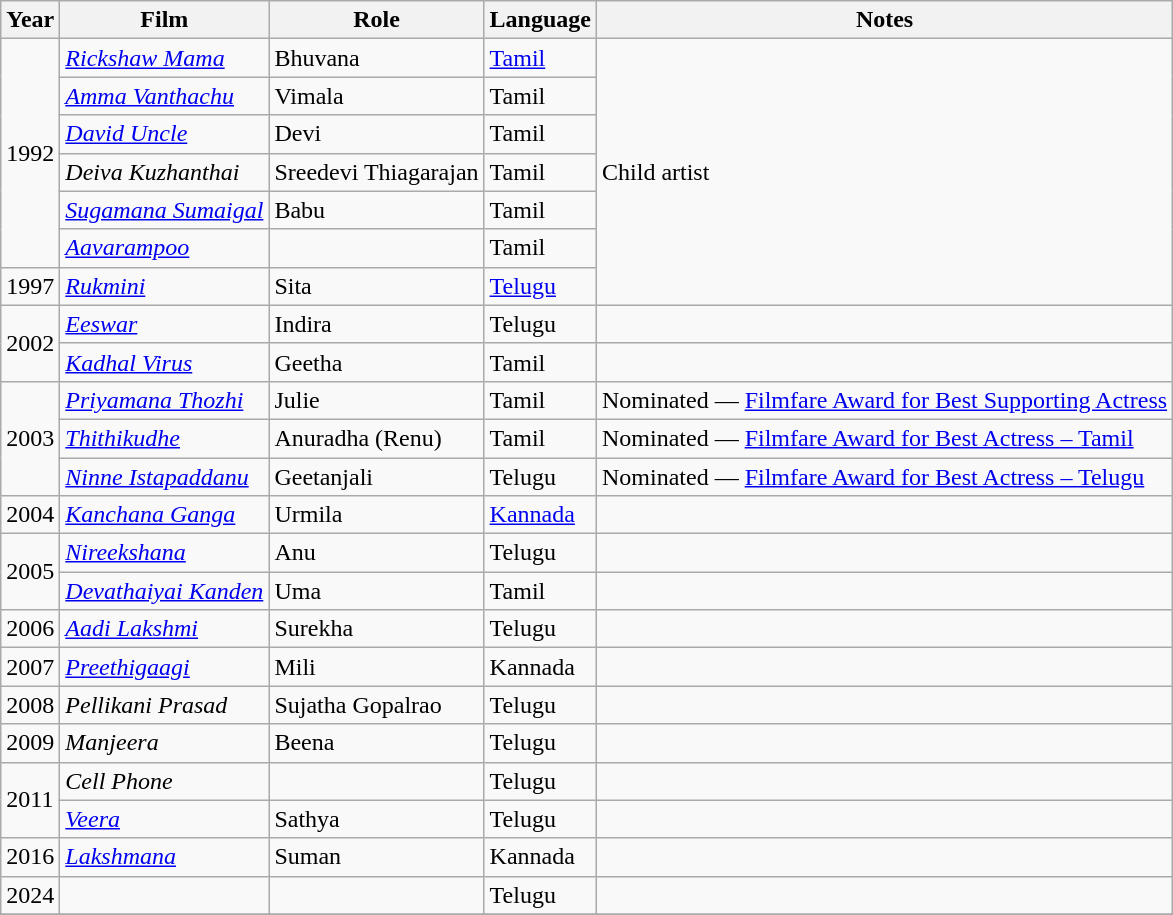<table class="wikitable sortable">
<tr>
<th>Year</th>
<th>Film</th>
<th>Role</th>
<th>Language</th>
<th class="unsortable">Notes</th>
</tr>
<tr>
<td rowspan="6">1992</td>
<td><em><a href='#'>Rickshaw Mama</a></em></td>
<td>Bhuvana</td>
<td><a href='#'>Tamil</a></td>
<td rowspan="7">Child artist</td>
</tr>
<tr>
<td><em><a href='#'>Amma Vanthachu</a></em></td>
<td>Vimala</td>
<td>Tamil</td>
</tr>
<tr>
<td><em><a href='#'>David Uncle</a></em></td>
<td>Devi</td>
<td>Tamil</td>
</tr>
<tr>
<td><em>Deiva Kuzhanthai</em></td>
<td>Sreedevi Thiagarajan</td>
<td>Tamil</td>
</tr>
<tr>
<td><em><a href='#'>Sugamana Sumaigal</a></em></td>
<td>Babu</td>
<td>Tamil</td>
</tr>
<tr>
<td><em><a href='#'>Aavarampoo</a></em></td>
<td></td>
<td>Tamil</td>
</tr>
<tr>
<td>1997</td>
<td><em><a href='#'> Rukmini</a></em></td>
<td>Sita</td>
<td><a href='#'>Telugu</a></td>
</tr>
<tr>
<td rowspan="2">2002</td>
<td><em><a href='#'>Eeswar</a></em></td>
<td>Indira</td>
<td>Telugu</td>
<td></td>
</tr>
<tr>
<td><em><a href='#'>Kadhal Virus</a></em></td>
<td>Geetha</td>
<td>Tamil</td>
<td></td>
</tr>
<tr>
<td rowspan="3">2003</td>
<td><em><a href='#'>Priyamana Thozhi</a></em></td>
<td>Julie</td>
<td>Tamil</td>
<td>Nominated —  <a href='#'>Filmfare Award for Best Supporting Actress</a></td>
</tr>
<tr>
<td><em><a href='#'>Thithikudhe</a></em></td>
<td>Anuradha (Renu)</td>
<td>Tamil</td>
<td>Nominated — <a href='#'>Filmfare Award for Best Actress&nbsp;– Tamil</a></td>
</tr>
<tr>
<td><em><a href='#'>Ninne Istapaddanu</a></em></td>
<td>Geetanjali</td>
<td>Telugu</td>
<td>Nominated — <a href='#'>Filmfare Award for Best Actress&nbsp;– Telugu</a></td>
</tr>
<tr>
<td>2004</td>
<td><em><a href='#'>Kanchana Ganga</a></em></td>
<td>Urmila</td>
<td><a href='#'>Kannada</a></td>
<td></td>
</tr>
<tr>
<td rowspan="2">2005</td>
<td><em><a href='#'>Nireekshana</a></em></td>
<td>Anu</td>
<td>Telugu</td>
<td></td>
</tr>
<tr>
<td><em><a href='#'>Devathaiyai Kanden</a></em></td>
<td>Uma</td>
<td>Tamil</td>
<td></td>
</tr>
<tr>
<td>2006</td>
<td><em><a href='#'>Aadi Lakshmi</a></em></td>
<td>Surekha</td>
<td>Telugu</td>
<td></td>
</tr>
<tr>
<td>2007</td>
<td><em><a href='#'>Preethigaagi</a></em></td>
<td>Mili</td>
<td>Kannada</td>
<td></td>
</tr>
<tr>
<td>2008</td>
<td><em>Pellikani Prasad</em></td>
<td>Sujatha Gopalrao</td>
<td>Telugu</td>
<td></td>
</tr>
<tr>
<td>2009</td>
<td><em>Manjeera</em></td>
<td>Beena</td>
<td>Telugu</td>
<td></td>
</tr>
<tr>
<td rowspan="2">2011</td>
<td><em>Cell Phone</em></td>
<td></td>
<td>Telugu</td>
<td></td>
</tr>
<tr>
<td><em><a href='#'>Veera</a></em></td>
<td>Sathya</td>
<td>Telugu</td>
<td></td>
</tr>
<tr>
<td>2016</td>
<td><em><a href='#'>Lakshmana</a></em></td>
<td>Suman</td>
<td>Kannada</td>
<td></td>
</tr>
<tr>
<td>2024</td>
<td></td>
<td></td>
<td>Telugu</td>
<td></td>
</tr>
<tr>
</tr>
</table>
